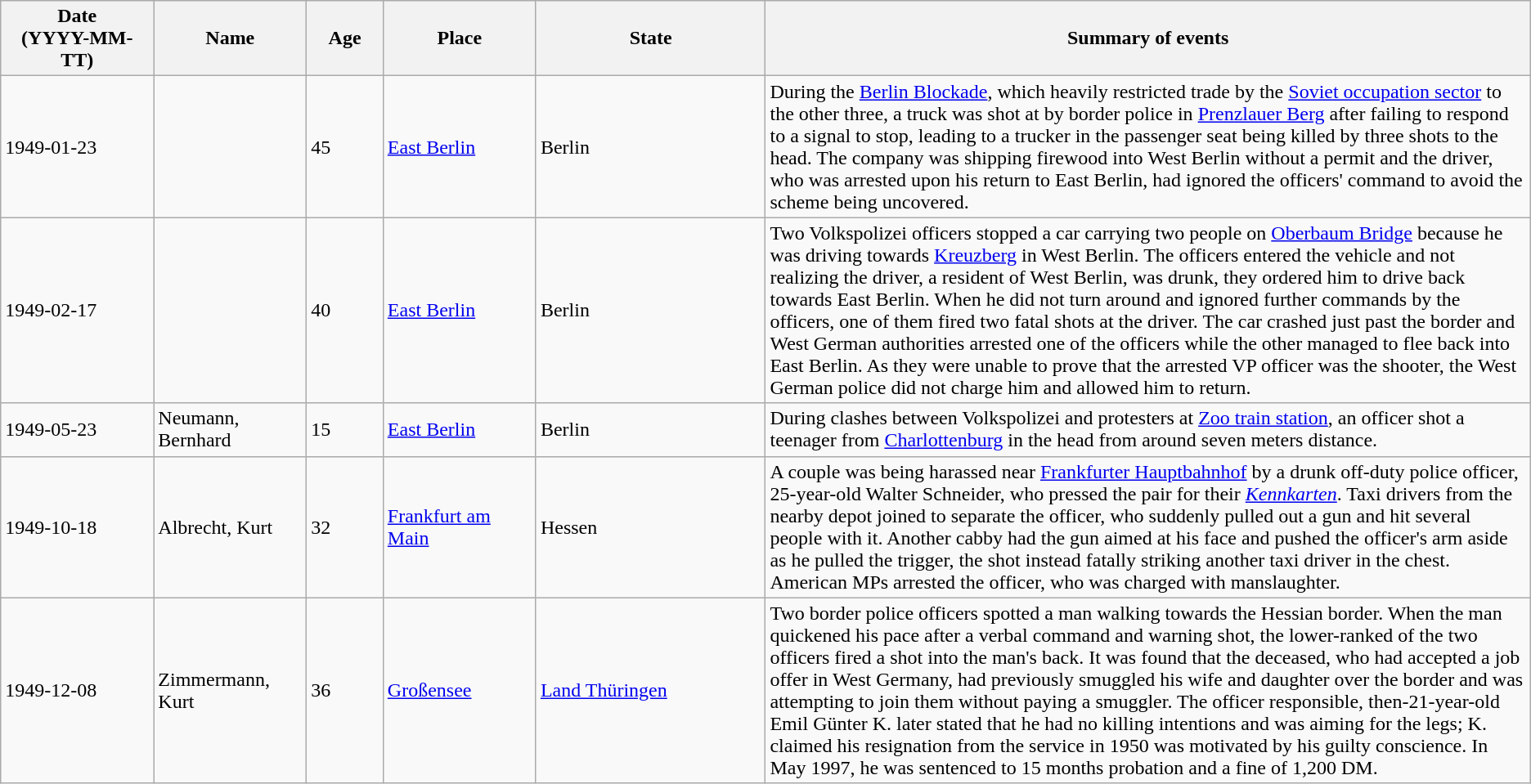<table class="wikitable sortable static-row-numbers static-row-header-text">
<tr>
<th style="width:10%;">Date<br>(YYYY-MM-TT)</th>
<th style="width:10%;">Name</th>
<th style="width:5%;">Age</th>
<th style="width:10%;">Place</th>
<th style="width:15%;">State</th>
<th style="width:50%;">Summary of events</th>
</tr>
<tr>
<td>1949-01-23</td>
<td></td>
<td>45</td>
<td><a href='#'>East Berlin</a></td>
<td>Berlin</td>
<td>During the <a href='#'>Berlin Blockade</a>, which heavily restricted trade by the <a href='#'>Soviet occupation sector</a> to the other three, a truck was shot at by border police in <a href='#'>Prenzlauer Berg</a> after failing to respond to a signal to stop, leading to a trucker in the passenger seat being killed by three shots to the head. The company was shipping firewood into West Berlin without a permit and the driver, who was arrested upon his return to East Berlin, had ignored the officers' command to avoid the scheme being uncovered.</td>
</tr>
<tr>
<td>1949-02-17</td>
<td></td>
<td>40</td>
<td><a href='#'>East Berlin</a></td>
<td>Berlin</td>
<td>Two Volkspolizei officers stopped a car carrying two people on <a href='#'>Oberbaum Bridge</a> because he was driving towards <a href='#'>Kreuzberg</a> in West Berlin. The officers entered the vehicle and not realizing the driver, a resident of West Berlin, was drunk, they ordered him to drive back towards East Berlin. When he did not turn around and ignored further commands by the officers, one of them fired two fatal shots at the driver. The car crashed just past the border and West German authorities arrested one of the officers while the other managed to flee back into East Berlin. As they were unable to prove that the arrested VP officer was the shooter, the West German police did not charge him and allowed him to return.</td>
</tr>
<tr>
<td>1949-05-23</td>
<td>Neumann, Bernhard</td>
<td>15</td>
<td><a href='#'>East Berlin</a></td>
<td>Berlin</td>
<td>During clashes between Volkspolizei and protesters at <a href='#'>Zoo train station</a>, an officer shot a teenager from <a href='#'>Charlottenburg</a> in the head from around seven meters distance.</td>
</tr>
<tr>
<td>1949-10-18</td>
<td>Albrecht, Kurt</td>
<td>32</td>
<td><a href='#'>Frankfurt am Main</a></td>
<td>Hessen</td>
<td>A couple was being harassed near <a href='#'>Frankfurter Hauptbahnhof</a> by a drunk off-duty police officer, 25-year-old Walter Schneider, who pressed the pair for their <a href='#'><em>Kennkarten</em></a>. Taxi drivers from the nearby depot joined to separate the officer, who suddenly pulled out a gun and hit several people with it. Another cabby had the gun aimed at his face and pushed the officer's arm aside as he pulled the trigger, the shot instead fatally striking another taxi driver in the chest. American MPs arrested the officer, who was charged with manslaughter.</td>
</tr>
<tr>
<td>1949-12-08</td>
<td>Zimmermann, Kurt</td>
<td>36</td>
<td><a href='#'>Großensee</a></td>
<td><a href='#'>Land Thüringen</a></td>
<td>Two border police officers spotted a man walking towards the Hessian border. When the man quickened his pace after a verbal command and warning shot, the lower-ranked of the two officers fired a shot into the man's back. It was found that the deceased, who had accepted a job offer in West Germany, had previously smuggled his wife and daughter over the border and was attempting to join them without paying a smuggler. The officer responsible, then-21-year-old Emil Günter K. later stated that he had no killing intentions and was aiming for the legs; K. claimed his resignation from the service in 1950 was motivated by his guilty conscience. In May 1997, he was sentenced to 15 months probation and a fine of 1,200 DM.</td>
</tr>
</table>
